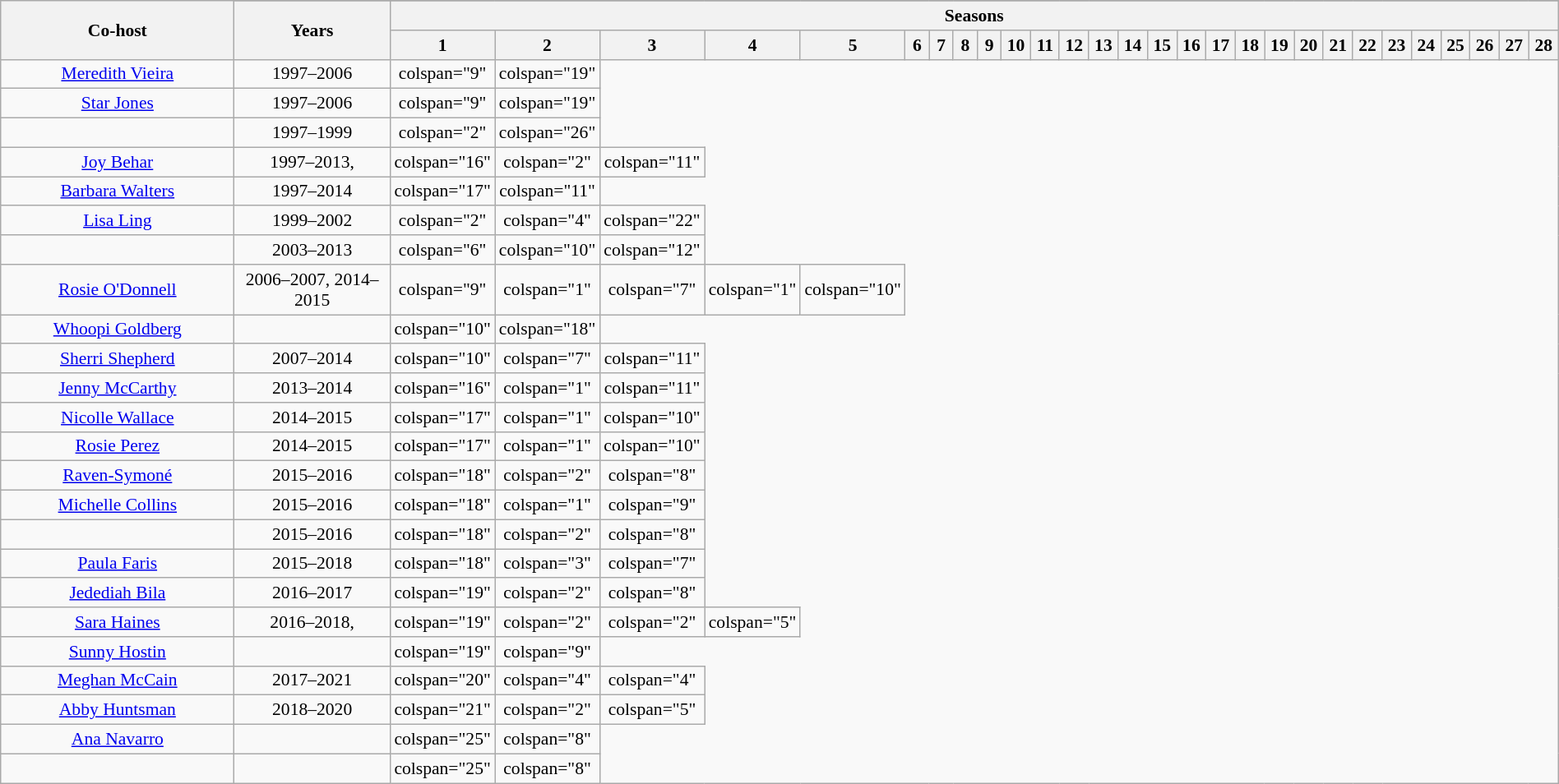<table class="wikitable plainrowheaders" style="text-align:center; font-size:90%; width:100%">
<tr>
<th rowspan="4" style="width:15%;">Co-host</th>
</tr>
<tr>
<th rowspan="3" style="width:10%;">Years</th>
</tr>
<tr>
<th colspan="28">Seasons</th>
</tr>
<tr>
<th ! width="21">1</th>
<th width="21">2</th>
<th width="21">3</th>
<th width="21">4</th>
<th width="21">5</th>
<th width="21">6</th>
<th width="21">7</th>
<th width="21">8</th>
<th width="21">9</th>
<th width="21">10</th>
<th width="21">11</th>
<th width="21">12</th>
<th width="21">13</th>
<th width="21">14</th>
<th width="21">15</th>
<th width="21">16</th>
<th width="21">17</th>
<th width="21">18</th>
<th width="21">19</th>
<th width="21">20</th>
<th width="21">21</th>
<th width="21">22</th>
<th width="21">23</th>
<th width="21">24</th>
<th width="21">25</th>
<th width="21">26</th>
<th width="21">27</th>
<th width="21">28</th>
</tr>
<tr>
<td><a href='#'>Meredith Vieira</a></td>
<td>1997–2006</td>
<td>colspan="9" </td>
<td>colspan="19" </td>
</tr>
<tr>
<td><a href='#'>Star Jones</a></td>
<td>1997–2006</td>
<td>colspan="9" </td>
<td>colspan="19" </td>
</tr>
<tr>
<td></td>
<td>1997–1999</td>
<td>colspan="2" </td>
<td>colspan="26" </td>
</tr>
<tr>
<td><a href='#'>Joy Behar</a></td>
<td>1997–2013, </td>
<td>colspan="16" </td>
<td>colspan="2" </td>
<td>colspan="11" </td>
</tr>
<tr>
<td><a href='#'>Barbara Walters</a></td>
<td>1997–2014</td>
<td>colspan="17" </td>
<td>colspan="11" </td>
</tr>
<tr>
<td><a href='#'>Lisa Ling</a></td>
<td>1999–2002</td>
<td>colspan="2" </td>
<td>colspan="4" </td>
<td>colspan="22" </td>
</tr>
<tr>
<td></td>
<td>2003–2013</td>
<td>colspan="6" </td>
<td>colspan="10" </td>
<td>colspan="12" </td>
</tr>
<tr>
<td><a href='#'>Rosie O'Donnell</a></td>
<td>2006–2007, 2014–2015</td>
<td>colspan="9" </td>
<td>colspan="1" </td>
<td>colspan="7" </td>
<td>colspan="1" </td>
<td>colspan="10" </td>
</tr>
<tr>
<td><a href='#'>Whoopi Goldberg</a></td>
<td></td>
<td>colspan="10" </td>
<td>colspan="18" </td>
</tr>
<tr>
<td><a href='#'>Sherri Shepherd</a></td>
<td>2007–2014</td>
<td>colspan="10" </td>
<td>colspan="7" </td>
<td>colspan="11" </td>
</tr>
<tr>
<td><a href='#'>Jenny McCarthy</a></td>
<td>2013–2014</td>
<td>colspan="16" </td>
<td>colspan="1" </td>
<td>colspan="11" </td>
</tr>
<tr>
<td><a href='#'>Nicolle Wallace</a></td>
<td>2014–2015</td>
<td>colspan="17" </td>
<td>colspan="1" </td>
<td>colspan="10" </td>
</tr>
<tr>
<td><a href='#'>Rosie Perez</a></td>
<td>2014–2015</td>
<td>colspan="17" </td>
<td>colspan="1" </td>
<td>colspan="10" </td>
</tr>
<tr>
<td><a href='#'>Raven-Symoné</a></td>
<td>2015–2016</td>
<td>colspan="18" </td>
<td>colspan="2" </td>
<td>colspan="8" </td>
</tr>
<tr>
<td><a href='#'>Michelle Collins</a></td>
<td>2015–2016</td>
<td>colspan="18" </td>
<td>colspan="1" </td>
<td>colspan="9" </td>
</tr>
<tr>
<td></td>
<td>2015–2016</td>
<td>colspan="18" </td>
<td>colspan="2" </td>
<td>colspan="8" </td>
</tr>
<tr>
<td><a href='#'>Paula Faris</a></td>
<td>2015–2018</td>
<td>colspan="18" </td>
<td>colspan="3" </td>
<td>colspan="7" </td>
</tr>
<tr>
<td><a href='#'>Jedediah Bila</a></td>
<td>2016–2017</td>
<td>colspan="19" </td>
<td>colspan="2" </td>
<td>colspan="8" </td>
</tr>
<tr>
<td><a href='#'>Sara Haines</a></td>
<td>2016–2018, </td>
<td>colspan="19" </td>
<td>colspan="2" </td>
<td>colspan="2" </td>
<td>colspan="5" </td>
</tr>
<tr>
<td><a href='#'>Sunny Hostin</a></td>
<td></td>
<td>colspan="19" </td>
<td>colspan="9" </td>
</tr>
<tr>
<td><a href='#'>Meghan McCain</a></td>
<td>2017–2021</td>
<td>colspan="20" </td>
<td>colspan="4" </td>
<td>colspan="4" </td>
</tr>
<tr>
<td><a href='#'>Abby Huntsman</a></td>
<td>2018–2020</td>
<td>colspan="21" </td>
<td>colspan="2" </td>
<td>colspan="5" </td>
</tr>
<tr>
<td><a href='#'>Ana Navarro</a></td>
<td></td>
<td>colspan="25" </td>
<td>colspan="8" </td>
</tr>
<tr>
<td></td>
<td></td>
<td>colspan="25" </td>
<td>colspan="8" </td>
</tr>
</table>
